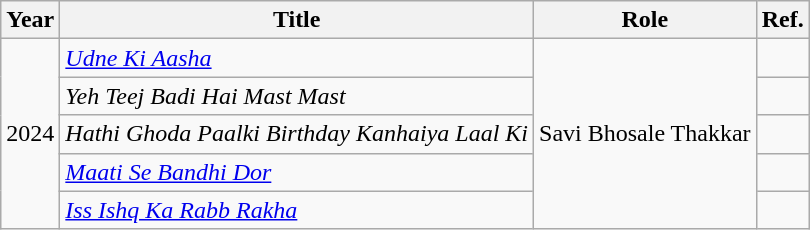<table class="wikitable">
<tr>
<th>Year</th>
<th>Title</th>
<th>Role</th>
<th scope="col" class="unsortable">Ref.</th>
</tr>
<tr>
<td rowspan="5">2024</td>
<td><em><a href='#'>Udne Ki Aasha</a></em></td>
<td rowspan="5">Savi Bhosale Thakkar</td>
<td></td>
</tr>
<tr>
<td><em>Yeh Teej Badi Hai Mast Mast</em></td>
<td></td>
</tr>
<tr>
<td><em>Hathi Ghoda Paalki Birthday Kanhaiya Laal Ki</em></td>
<td></td>
</tr>
<tr>
<td><em><a href='#'>Maati Se Bandhi Dor</a></em></td>
<td></td>
</tr>
<tr>
<td><em><a href='#'>Iss Ishq Ka Rabb Rakha</a></em></td>
<td></td>
</tr>
</table>
